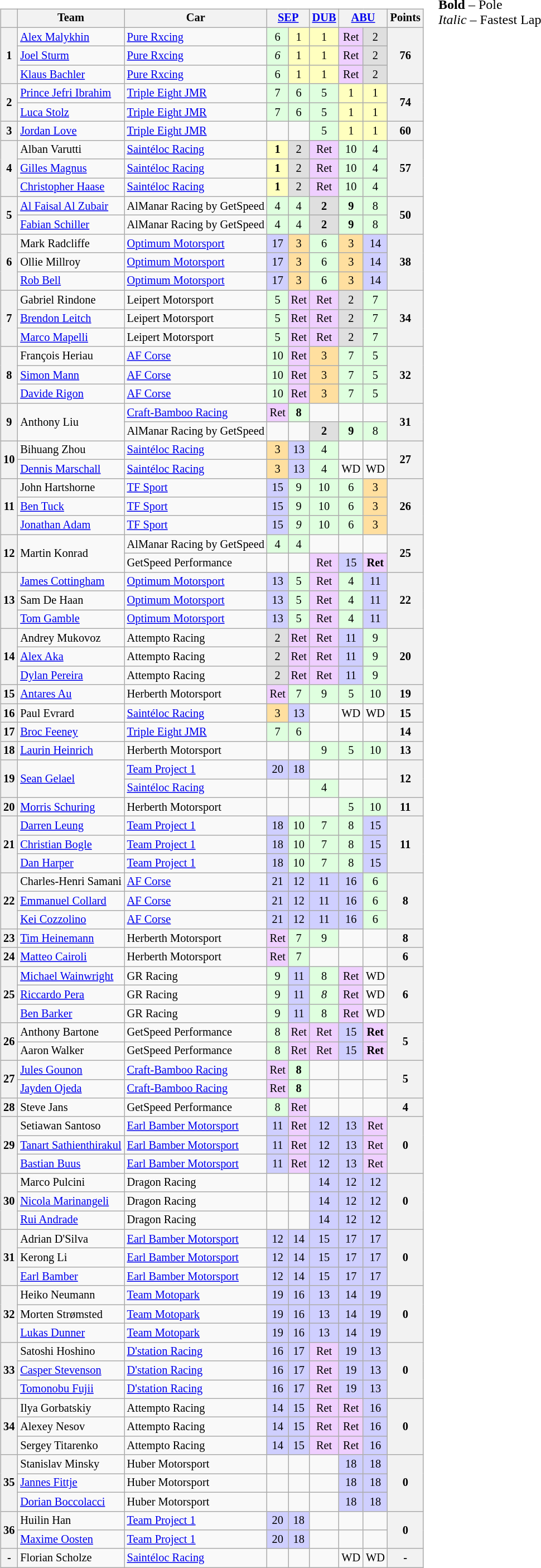<table>
<tr>
<td></td>
<td valign="top"><br><table class="wikitable" style="font-size:85%; text-align:center;">
<tr>
<th></th>
<th>Team</th>
<th>Car</th>
<th colspan=2><a href='#'>SEP</a><br></th>
<th colspan=1><a href='#'>DUB</a><br></th>
<th colspan=2><a href='#'>ABU</a><br></th>
<th>Points</th>
</tr>
<tr>
<th rowspan=3>1</th>
<td align="left"> <a href='#'>Alex Malykhin</a></td>
<td align="left"> <a href='#'>Pure Rxcing</a></td>
<td style="background:#DFFFDF;">6</td>
<td style="background:#FFFFBF;">1</td>
<td style="background:#FFFFBF;">1</td>
<td style="background:#EFCFFF;">Ret</td>
<td style="background:#DFDFDF;">2</td>
<th rowspan=3>76</th>
</tr>
<tr>
<td align="left"> <a href='#'>Joel Sturm</a></td>
<td align="left"> <a href='#'>Pure Rxcing</a></td>
<td style="background:#DFFFDF;"><em>6</em></td>
<td style="background:#FFFFBF;">1</td>
<td style="background:#FFFFBF;">1</td>
<td style="background:#EFCFFF;">Ret</td>
<td style="background:#DFDFDF;">2</td>
</tr>
<tr>
<td align="left"> <a href='#'>Klaus Bachler</a></td>
<td align="left"> <a href='#'>Pure Rxcing</a></td>
<td style="background:#DFFFDF;">6</td>
<td style="background:#FFFFBF;">1</td>
<td style="background:#FFFFBF;">1</td>
<td style="background:#EFCFFF;">Ret</td>
<td style="background:#DFDFDF;">2</td>
</tr>
<tr>
<th rowspan=2>2</th>
<td align="left"> <a href='#'>Prince Jefri Ibrahim</a></td>
<td align="left"> <a href='#'>Triple Eight JMR</a></td>
<td style="background:#DFFFDF;">7</td>
<td style="background:#DFFFDF;">6</td>
<td style="background:#DFFFDF;">5</td>
<td style="background:#FFFFBF;">1</td>
<td style="background:#FFFFBF;">1</td>
<th rowspan=2>74</th>
</tr>
<tr>
<td align="left"> <a href='#'>Luca Stolz</a></td>
<td align="left"> <a href='#'>Triple Eight JMR</a></td>
<td style="background:#DFFFDF;">7</td>
<td style="background:#DFFFDF;">6</td>
<td style="background:#DFFFDF;">5</td>
<td style="background:#FFFFBF;">1</td>
<td style="background:#FFFFBF;">1</td>
</tr>
<tr>
<th rowspan=1>3</th>
<td align="left"> <a href='#'> Jordan Love</a></td>
<td align="left"> <a href='#'>Triple Eight JMR</a></td>
<td></td>
<td></td>
<td style="background:#DFFFDF;">5</td>
<td style="background:#FFFFBF;">1</td>
<td style="background:#FFFFBF;">1</td>
<th rowspan=1>60</th>
</tr>
<tr>
<th rowspan=3>4</th>
<td align="left"> Alban Varutti</td>
<td align="left"> <a href='#'>Saintéloc Racing</a></td>
<td style="background:#FFFFBF;"><strong>1</strong></td>
<td style="background:#DFDFDF;">2</td>
<td style="background:#EFCFFF;">Ret</td>
<td style="background:#DFFFDF;">10</td>
<td style="background:#DFFFDF;">4</td>
<th rowspan=3>57</th>
</tr>
<tr>
<td align="left"> <a href='#'>Gilles Magnus</a></td>
<td align="left"> <a href='#'>Saintéloc Racing</a></td>
<td style="background:#FFFFBF;"><strong>1</strong></td>
<td style="background:#DFDFDF;">2</td>
<td style="background:#EFCFFF;">Ret</td>
<td style="background:#DFFFDF;">10</td>
<td style="background:#DFFFDF;">4</td>
</tr>
<tr>
<td align="left"> <a href='#'>Christopher Haase</a></td>
<td align="left"> <a href='#'>Saintéloc Racing</a></td>
<td style="background:#FFFFBF;"><strong>1</strong></td>
<td style="background:#DFDFDF;">2</td>
<td style="background:#EFCFFF;">Ret</td>
<td style="background:#DFFFDF;">10</td>
<td style="background:#DFFFDF;">4</td>
</tr>
<tr>
<th rowspan=2>5</th>
<td align="left"> <a href='#'>Al Faisal Al Zubair</a></td>
<td align="left" nowrap> AlManar Racing by GetSpeed</td>
<td style="background:#DFFFDF;">4</td>
<td style="background:#DFFFDF;">4</td>
<td style="background:#DFDFDF;"><strong>2</strong></td>
<td style="background:#DFFFDF;"><strong>9</strong></td>
<td style="background:#DFFFDF;">8</td>
<th rowspan=2>50</th>
</tr>
<tr>
<td align="left"> <a href='#'>Fabian Schiller</a></td>
<td align="left"> AlManar Racing by GetSpeed</td>
<td style="background:#DFFFDF;">4</td>
<td style="background:#DFFFDF;">4</td>
<td style="background:#DFDFDF;"><strong>2</strong></td>
<td style="background:#DFFFDF;"><strong>9</strong></td>
<td style="background:#DFFFDF;">8</td>
</tr>
<tr>
<th rowspan=3>6</th>
<td align="left"> Mark Radcliffe</td>
<td align="left"> <a href='#'>Optimum Motorsport</a></td>
<td style="background:#CFCFFF;">17</td>
<td style="background:#FFDF9F;">3</td>
<td style="background:#DFFFDF;">6</td>
<td style="background:#FFDF9F;">3</td>
<td style="background:#CFCFFF;">14</td>
<th rowspan=3>38</th>
</tr>
<tr>
<td align="left"> Ollie Millroy</td>
<td align="left"> <a href='#'>Optimum Motorsport</a></td>
<td style="background:#CFCFFF;">17</td>
<td style="background:#FFDF9F;">3</td>
<td style="background:#DFFFDF;">6</td>
<td style="background:#FFDF9F;">3</td>
<td style="background:#CFCFFF;">14</td>
</tr>
<tr>
<td align="left"> <a href='#'>Rob Bell</a></td>
<td align="left"> <a href='#'>Optimum Motorsport</a></td>
<td style="background:#CFCFFF;">17</td>
<td style="background:#FFDF9F;">3</td>
<td style="background:#DFFFDF;">6</td>
<td style="background:#FFDF9F;">3</td>
<td style="background:#CFCFFF;">14</td>
</tr>
<tr>
<th rowspan=3>7</th>
<td align="left"> Gabriel Rindone</td>
<td align="left"> Leipert Motorsport</td>
<td style="background:#DFFFDF;">5</td>
<td style="background:#EFCFFF;">Ret</td>
<td style="background:#EFCFFF;">Ret</td>
<td style="background:#DFDFDF;">2</td>
<td style="background:#DFFFDF;">7</td>
<th rowspan=3>34</th>
</tr>
<tr>
<td align="left"> <a href='#'>Brendon Leitch</a></td>
<td align="left"> Leipert Motorsport</td>
<td style="background:#DFFFDF;">5</td>
<td style="background:#EFCFFF;">Ret</td>
<td style="background:#EFCFFF;">Ret</td>
<td style="background:#DFDFDF;">2</td>
<td style="background:#DFFFDF;">7</td>
</tr>
<tr>
<td align="left"> <a href='#'>Marco Mapelli</a></td>
<td align="left"> Leipert Motorsport</td>
<td style="background:#DFFFDF;">5</td>
<td style="background:#EFCFFF;">Ret</td>
<td style="background:#EFCFFF;">Ret</td>
<td style="background:#DFDFDF;">2</td>
<td style="background:#DFFFDF;">7</td>
</tr>
<tr>
<th rowspan=3>8</th>
<td align="left"> François Heriau</td>
<td align="left"> <a href='#'>AF Corse</a></td>
<td style="background:#DFFFDF;">10</td>
<td style="background:#EFCFFF;">Ret</td>
<td style="background:#FFDF9F;">3</td>
<td style="background:#DFFFDF;">7</td>
<td style="background:#DFFFDF;">5</td>
<th rowspan=3>32</th>
</tr>
<tr>
<td align="left"> <a href='#'>Simon Mann</a></td>
<td align="left"> <a href='#'>AF Corse</a></td>
<td style="background:#DFFFDF;">10</td>
<td style="background:#EFCFFF;">Ret</td>
<td style="background:#FFDF9F;">3</td>
<td style="background:#DFFFDF;">7</td>
<td style="background:#DFFFDF;">5</td>
</tr>
<tr>
<td align="left"> <a href='#'>Davide Rigon</a></td>
<td align="left"> <a href='#'>AF Corse</a></td>
<td style="background:#DFFFDF;">10</td>
<td style="background:#EFCFFF;">Ret</td>
<td style="background:#FFDF9F;">3</td>
<td style="background:#DFFFDF;">7</td>
<td style="background:#DFFFDF;">5</td>
</tr>
<tr>
<th rowspan=2>9</th>
<td rowspan=2 align="left"> Anthony Liu</td>
<td align="left"> <a href='#'>Craft-Bamboo Racing</a></td>
<td style="background:#EFCFFF;">Ret</td>
<td style="background:#DFFFDF;"><strong>8</strong></td>
<td></td>
<td></td>
<td></td>
<th rowspan=2>31</th>
</tr>
<tr>
<td align="left"> AlManar Racing by GetSpeed</td>
<td></td>
<td></td>
<td style="background:#DFDFDF;"><strong>2</strong></td>
<td style="background:#DFFFDF;"><strong>9</strong></td>
<td style="background:#DFFFDF;">8</td>
</tr>
<tr>
<th rowspan=2>10</th>
<td align="left"> Bihuang Zhou</td>
<td align="left"> <a href='#'>Saintéloc Racing</a></td>
<td style="background:#FFDF9F;">3</td>
<td style="background:#CFCFFF;">13</td>
<td style="background:#DFFFDF;">4</td>
<td></td>
<td></td>
<th rowspan=2>27</th>
</tr>
<tr>
<td align="left"> <a href='#'>Dennis Marschall</a></td>
<td align="left"> <a href='#'>Saintéloc Racing</a></td>
<td style="background:#FFDF9F;">3</td>
<td style="background:#CFCFFF;">13</td>
<td style="background:#DFFFDF;">4</td>
<td>WD</td>
<td>WD</td>
</tr>
<tr>
<th rowspan=3>11</th>
<td align="left"> John Hartshorne</td>
<td align="left"> <a href='#'>TF Sport</a></td>
<td style="background:#CFCFFF;">15</td>
<td style="background:#DFFFDF;">9</td>
<td style="background:#DFFFDF;">10</td>
<td style="background:#DFFFDF;">6</td>
<td style="background:#FFDF9F;">3</td>
<th rowspan=3>26</th>
</tr>
<tr>
<td align="left"> <a href='#'>Ben Tuck</a></td>
<td align="left"> <a href='#'>TF Sport</a></td>
<td style="background:#CFCFFF;">15</td>
<td style="background:#DFFFDF;">9</td>
<td style="background:#DFFFDF;">10</td>
<td style="background:#DFFFDF;">6</td>
<td style="background:#FFDF9F;">3</td>
</tr>
<tr>
<td align="left"> <a href='#'>Jonathan Adam</a></td>
<td align="left"> <a href='#'>TF Sport</a></td>
<td style="background:#CFCFFF;">15</td>
<td style="background:#DFFFDF;"><em>9</em></td>
<td style="background:#DFFFDF;">10</td>
<td style="background:#DFFFDF;">6</td>
<td style="background:#FFDF9F;">3</td>
</tr>
<tr>
<th rowspan=2>12</th>
<td rowspan=2 align="left"> Martin Konrad</td>
<td align="left"> AlManar Racing by GetSpeed</td>
<td style="background:#DFFFDF;">4</td>
<td style="background:#DFFFDF;">4</td>
<td></td>
<td></td>
<td></td>
<th rowspan=2>25</th>
</tr>
<tr>
<td align="left"> GetSpeed Performance</td>
<td></td>
<td></td>
<td style="background:#EFCFFF;">Ret</td>
<td style="background:#CFCFFF;">15</td>
<td style="background:#EFCFFF;"><strong>Ret</strong></td>
</tr>
<tr>
<th rowspan=3>13</th>
<td align="left"> <a href='#'>James Cottingham</a></td>
<td align="left"> <a href='#'>Optimum Motorsport</a></td>
<td style="background:#CFCFFF;">13</td>
<td style="background:#DFFFDF;">5</td>
<td style="background:#EFCFFF;">Ret</td>
<td style="background:#DFFFDF;">4</td>
<td style="background:#CFCFFF;">11</td>
<th rowspan=3>22</th>
</tr>
<tr>
<td align="left"> Sam De Haan</td>
<td align="left"> <a href='#'>Optimum Motorsport</a></td>
<td style="background:#CFCFFF;">13</td>
<td style="background:#DFFFDF;">5</td>
<td style="background:#EFCFFF;">Ret</td>
<td style="background:#DFFFDF;">4</td>
<td style="background:#CFCFFF;">11</td>
</tr>
<tr>
<td align="left"> <a href='#'>Tom Gamble</a></td>
<td align="left"> <a href='#'>Optimum Motorsport</a></td>
<td style="background:#CFCFFF;">13</td>
<td style="background:#DFFFDF;">5</td>
<td style="background:#EFCFFF;">Ret</td>
<td style="background:#DFFFDF;">4</td>
<td style="background:#CFCFFF;">11</td>
</tr>
<tr>
<th rowspan=3>14</th>
<td align="left"> Andrey Mukovoz</td>
<td align="left"> Attempto Racing</td>
<td style="background:#DFDFDF;">2</td>
<td style="background:#EFCFFF;">Ret</td>
<td style="background:#EFCFFF;">Ret</td>
<td style="background:#CFCFFF;">11</td>
<td style="background:#DFFFDF;">9</td>
<th rowspan=3>20</th>
</tr>
<tr>
<td align="left"> <a href='#'>Alex Aka</a></td>
<td align="left"> Attempto Racing</td>
<td style="background:#DFDFDF;">2</td>
<td style="background:#EFCFFF;">Ret</td>
<td style="background:#EFCFFF;">Ret</td>
<td style="background:#CFCFFF;">11</td>
<td style="background:#DFFFDF;">9</td>
</tr>
<tr>
<td align="left"> <a href='#'>Dylan Pereira</a></td>
<td align="left"> Attempto Racing</td>
<td style="background:#DFDFDF;">2</td>
<td style="background:#EFCFFF;">Ret</td>
<td style="background:#EFCFFF;">Ret</td>
<td style="background:#CFCFFF;">11</td>
<td style="background:#DFFFDF;">9</td>
</tr>
<tr>
<th rowspan=1>15</th>
<td align="left"> <a href='#'>Antares Au</a></td>
<td align="left"> Herberth Motorsport</td>
<td style="background:#EFCFFF;">Ret</td>
<td style="background:#DFFFDF;">7</td>
<td style="background:#DFFFDF;">9</td>
<td style="background:#DFFFDF;">5</td>
<td style="background:#DFFFDF;">10</td>
<th rowspan=1>19</th>
</tr>
<tr>
<th>16</th>
<td align="left"> Paul Evrard</td>
<td align="left"> <a href='#'>Saintéloc Racing</a></td>
<td style="background:#FFDF9F;">3</td>
<td style="background:#CFCFFF;">13</td>
<td></td>
<td>WD</td>
<td>WD</td>
<th>15</th>
</tr>
<tr>
<th>17</th>
<td align="left"> <a href='#'>Broc Feeney</a></td>
<td align="left"> <a href='#'>Triple Eight JMR</a></td>
<td style="background:#DFFFDF;">7</td>
<td style="background:#DFFFDF;">6</td>
<td></td>
<td></td>
<td></td>
<th>14</th>
</tr>
<tr>
<th rowspan=1>18</th>
<td align="left"> <a href='#'>Laurin Heinrich</a></td>
<td align="left"> Herberth Motorsport</td>
<td></td>
<td></td>
<td style="background:#DFFFDF;">9</td>
<td style="background:#DFFFDF;">5</td>
<td style="background:#DFFFDF;">10</td>
<th>13</th>
</tr>
<tr>
<th rowspan=2>19</th>
<td rowspan=2 align="left"> <a href='#'>Sean Gelael</a></td>
<td align="left"> <a href='#'>Team Project 1</a></td>
<td style="background:#CFCFFF;">20</td>
<td style="background:#CFCFFF;">18</td>
<td></td>
<td></td>
<td></td>
<th rowspan=2>12</th>
</tr>
<tr>
<td align="left"> <a href='#'>Saintéloc Racing</a></td>
<td></td>
<td></td>
<td style="background:#DFFFDF;">4</td>
<td></td>
<td></td>
</tr>
<tr>
<th rowspan=1>20</th>
<td align="left"> <a href='#'>Morris Schuring</a></td>
<td align="left"> Herberth Motorsport</td>
<td></td>
<td></td>
<td></td>
<td style="background:#DFFFDF;">5</td>
<td style="background:#DFFFDF;">10</td>
<th rowspan=1>11</th>
</tr>
<tr>
<th rowspan=3>21</th>
<td align="left"> <a href='#'>Darren Leung</a></td>
<td align="left"> <a href='#'>Team Project 1</a></td>
<td style="background:#CFCFFF;">18</td>
<td style="background:#DFFFDF;">10</td>
<td style="background:#DFFFDF;">7</td>
<td style="background:#DFFFDF;">8</td>
<td style="background:#CFCFFF;">15</td>
<th rowspan=3>11</th>
</tr>
<tr>
<td align="left"> <a href='#'>Christian Bogle</a></td>
<td align="left"> <a href='#'>Team Project 1</a></td>
<td style="background:#CFCFFF;">18</td>
<td style="background:#DFFFDF;">10</td>
<td style="background:#DFFFDF;">7</td>
<td style="background:#DFFFDF;">8</td>
<td style="background:#CFCFFF;">15</td>
</tr>
<tr>
<td align="left"> <a href='#'>Dan Harper</a></td>
<td align="left"> <a href='#'>Team Project 1</a></td>
<td style="background:#CFCFFF;">18</td>
<td style="background:#DFFFDF;">10</td>
<td style="background:#DFFFDF;">7</td>
<td style="background:#DFFFDF;">8</td>
<td style="background:#CFCFFF;">15</td>
</tr>
<tr>
<th rowspan=3>22</th>
<td align="left"> Charles-Henri Samani</td>
<td align="left"> <a href='#'>AF Corse</a></td>
<td style="background:#CFCFFF;">21</td>
<td style="background:#CFCFFF;">12</td>
<td style="background:#CFCFFF;">11</td>
<td style="background:#CFCFFF;">16</td>
<td style="background:#DFFFDF;">6</td>
<th rowspan=3>8</th>
</tr>
<tr>
<td align="left"> <a href='#'>Emmanuel Collard</a></td>
<td align="left"> <a href='#'>AF Corse</a></td>
<td style="background:#CFCFFF;">21</td>
<td style="background:#CFCFFF;">12</td>
<td style="background:#CFCFFF;">11</td>
<td style="background:#CFCFFF;">16</td>
<td style="background:#DFFFDF;">6</td>
</tr>
<tr>
<td align="left"> <a href='#'>Kei Cozzolino</a></td>
<td align="left"> <a href='#'>AF Corse</a></td>
<td style="background:#CFCFFF;">21</td>
<td style="background:#CFCFFF;">12</td>
<td style="background:#CFCFFF;">11</td>
<td style="background:#CFCFFF;">16</td>
<td style="background:#DFFFDF;">6</td>
</tr>
<tr>
<th rowspan=1>23</th>
<td align="left"> <a href='#'>Tim Heinemann</a></td>
<td align="left"> Herberth Motorsport</td>
<td style="background:#EFCFFF;">Ret</td>
<td style="background:#DFFFDF;">7</td>
<td style="background:#DFFFDF;">9</td>
<td></td>
<td></td>
<th rowspan=1>8</th>
</tr>
<tr>
<th rowspan=1>24</th>
<td align="left"> <a href='#'>Matteo Cairoli</a></td>
<td align="left"> Herberth Motorsport</td>
<td style="background:#EFCFFF;">Ret</td>
<td style="background:#DFFFDF;">7</td>
<td></td>
<td></td>
<td></td>
<th rowspan=1>6</th>
</tr>
<tr>
<th rowspan=3>25</th>
<td align="left"> <a href='#'>Michael Wainwright</a></td>
<td align="left"> GR Racing</td>
<td style="background:#DFFFDF;">9</td>
<td style="background:#CFCFFF;">11</td>
<td style="background:#DFFFDF;">8</td>
<td style="background:#EFCFFF;">Ret</td>
<td>WD</td>
<th rowspan=3>6</th>
</tr>
<tr>
<td align="left"> <a href='#'>Riccardo Pera</a></td>
<td align="left"> GR Racing</td>
<td style="background:#DFFFDF;">9</td>
<td style="background:#CFCFFF;">11</td>
<td style="background:#DFFFDF;"><em>8</em></td>
<td style="background:#EFCFFF;">Ret</td>
<td>WD</td>
</tr>
<tr>
<td align="left"> <a href='#'>Ben Barker</a></td>
<td align="left"> GR Racing</td>
<td style="background:#DFFFDF;">9</td>
<td style="background:#CFCFFF;">11</td>
<td style="background:#DFFFDF;">8</td>
<td style="background:#EFCFFF;">Ret</td>
<td>WD</td>
</tr>
<tr>
<th rowspan=2>26</th>
<td align="left"> Anthony Bartone</td>
<td align="left"> GetSpeed Performance</td>
<td style="background:#DFFFDF;">8</td>
<td style="background:#EFCFFF;">Ret</td>
<td style="background:#EFCFFF;">Ret</td>
<td style="background:#CFCFFF;">15</td>
<td style="background:#EFCFFF;"><strong>Ret</strong></td>
<th rowspan=2>5</th>
</tr>
<tr>
<td align="left"> Aaron Walker</td>
<td align="left"> GetSpeed Performance</td>
<td style="background:#DFFFDF;">8</td>
<td style="background:#EFCFFF;">Ret</td>
<td style="background:#EFCFFF;">Ret</td>
<td style="background:#CFCFFF;">15</td>
<td style="background:#EFCFFF;"><strong>Ret</strong></td>
</tr>
<tr>
<th rowspan=2>27</th>
<td align="left"> <a href='#'>Jules Gounon</a></td>
<td align="left"> <a href='#'>Craft-Bamboo Racing</a></td>
<td style="background:#EFCFFF;">Ret</td>
<td style="background:#DFFFDF;"><strong>8</strong></td>
<td></td>
<td></td>
<td></td>
<th rowspan=2>5</th>
</tr>
<tr>
<td align="left"> <a href='#'>Jayden Ojeda</a></td>
<td align="left"> <a href='#'>Craft-Bamboo Racing</a></td>
<td style="background:#EFCFFF;">Ret</td>
<td style="background:#DFFFDF;"><strong>8</strong></td>
<td></td>
<td></td>
<td></td>
</tr>
<tr>
<th rowspan=1>28</th>
<td align="left"> Steve Jans</td>
<td align="left"> GetSpeed Performance</td>
<td style="background:#DFFFDF;">8</td>
<td style="background:#EFCFFF;">Ret</td>
<td></td>
<td></td>
<td></td>
<th rowspan=1>4</th>
</tr>
<tr>
<th rowspan=3>29</th>
<td align="left"> Setiawan Santoso</td>
<td align="left"> <a href='#'>Earl Bamber Motorsport</a></td>
<td style="background:#CFCFFF;">11</td>
<td style="background:#EFCFFF;">Ret</td>
<td style="background:#CFCFFF;">12</td>
<td style="background:#CFCFFF;">13</td>
<td style="background:#EFCFFF;">Ret</td>
<th rowspan=3>0</th>
</tr>
<tr>
<td align="left"> <a href='#'>Tanart Sathienthirakul</a></td>
<td align="left"> <a href='#'>Earl Bamber Motorsport</a></td>
<td style="background:#CFCFFF;">11</td>
<td style="background:#EFCFFF;">Ret</td>
<td style="background:#CFCFFF;">12</td>
<td style="background:#CFCFFF;">13</td>
<td style="background:#EFCFFF;">Ret</td>
</tr>
<tr>
<td align="left" nowrap> <a href='#'>Bastian Buus</a></td>
<td align="left"> <a href='#'>Earl Bamber Motorsport</a></td>
<td style="background:#CFCFFF;">11</td>
<td style="background:#EFCFFF;">Ret</td>
<td style="background:#CFCFFF;">12</td>
<td style="background:#CFCFFF;">13</td>
<td style="background:#EFCFFF;">Ret</td>
</tr>
<tr>
<th rowspan=3>30</th>
<td align="left"> Marco Pulcini</td>
<td align="left"> Dragon Racing</td>
<td></td>
<td></td>
<td style="background:#CFCFFF;">14</td>
<td style="background:#CFCFFF;">12</td>
<td style="background:#CFCFFF;">12</td>
<th rowspan=3>0</th>
</tr>
<tr>
<td align="left"> <a href='#'>Nicola Marinangeli</a></td>
<td align="left"> Dragon Racing</td>
<td></td>
<td></td>
<td style="background:#CFCFFF;">14</td>
<td style="background:#CFCFFF;">12</td>
<td style="background:#CFCFFF;">12</td>
</tr>
<tr>
<td align="left"> <a href='#'>Rui Andrade</a></td>
<td align="left"> Dragon Racing</td>
<td></td>
<td></td>
<td style="background:#CFCFFF;">14</td>
<td style="background:#CFCFFF;">12</td>
<td style="background:#CFCFFF;">12</td>
</tr>
<tr>
<th rowspan=3>31</th>
<td align="left"> Adrian D'Silva</td>
<td align="left"> <a href='#'>Earl Bamber Motorsport</a></td>
<td style="background:#CFCFFF;">12</td>
<td style="background:#CFCFFF;">14</td>
<td style="background:#CFCFFF;">15</td>
<td style="background:#CFCFFF;">17</td>
<td style="background:#CFCFFF;">17</td>
<th rowspan=3>0</th>
</tr>
<tr>
<td align="left"> Kerong Li</td>
<td align="left"> <a href='#'>Earl Bamber Motorsport</a></td>
<td style="background:#CFCFFF;">12</td>
<td style="background:#CFCFFF;">14</td>
<td style="background:#CFCFFF;">15</td>
<td style="background:#CFCFFF;">17</td>
<td style="background:#CFCFFF;">17</td>
</tr>
<tr>
<td align="left"> <a href='#'>Earl Bamber</a></td>
<td align="left"> <a href='#'>Earl Bamber Motorsport</a></td>
<td style="background:#CFCFFF;">12</td>
<td style="background:#CFCFFF;">14</td>
<td style="background:#CFCFFF;">15</td>
<td style="background:#CFCFFF;">17</td>
<td style="background:#CFCFFF;">17</td>
</tr>
<tr>
<th rowspan=3>32</th>
<td align="left"> Heiko Neumann</td>
<td align="left"> <a href='#'>Team Motopark</a></td>
<td style="background:#CFCFFF;">19</td>
<td style="background:#CFCFFF;">16</td>
<td style="background:#CFCFFF;">13</td>
<td style="background:#CFCFFF;">14</td>
<td style="background:#CFCFFF;">19</td>
<th rowspan=3>0</th>
</tr>
<tr>
<td align="left"> Morten Strømsted</td>
<td align="left"> <a href='#'>Team Motopark</a></td>
<td style="background:#CFCFFF;">19</td>
<td style="background:#CFCFFF;">16</td>
<td style="background:#CFCFFF;">13</td>
<td style="background:#CFCFFF;">14</td>
<td style="background:#CFCFFF;">19</td>
</tr>
<tr>
<td align="left"> <a href='#'>Lukas Dunner</a></td>
<td align="left"> <a href='#'>Team Motopark</a></td>
<td style="background:#CFCFFF;">19</td>
<td style="background:#CFCFFF;">16</td>
<td style="background:#CFCFFF;">13</td>
<td style="background:#CFCFFF;">14</td>
<td style="background:#CFCFFF;">19</td>
</tr>
<tr>
<th rowspan=3>33</th>
<td align="left"> Satoshi Hoshino</td>
<td align="left"> <a href='#'>D'station Racing</a></td>
<td style="background:#CFCFFF;">16</td>
<td style="background:#CFCFFF;">17</td>
<td style="background:#EFCFFF;">Ret</td>
<td style="background:#CFCFFF;">19</td>
<td style="background:#CFCFFF;">13</td>
<th rowspan=3>0</th>
</tr>
<tr>
<td align="left"> <a href='#'>Casper Stevenson</a></td>
<td align="left"> <a href='#'>D'station Racing</a></td>
<td style="background:#CFCFFF;">16</td>
<td style="background:#CFCFFF;">17</td>
<td style="background:#EFCFFF;">Ret</td>
<td style="background:#CFCFFF;">19</td>
<td style="background:#CFCFFF;">13</td>
</tr>
<tr>
<td align="left"> <a href='#'>Tomonobu Fujii</a></td>
<td align="left"> <a href='#'>D'station Racing</a></td>
<td style="background:#CFCFFF;">16</td>
<td style="background:#CFCFFF;">17</td>
<td style="background:#EFCFFF;">Ret</td>
<td style="background:#CFCFFF;">19</td>
<td style="background:#CFCFFF;">13</td>
</tr>
<tr>
<th rowspan=3>34</th>
<td align="left"> Ilya Gorbatskiy</td>
<td align="left"> Attempto Racing</td>
<td style="background:#CFCFFF;">14</td>
<td style="background:#CFCFFF;">15</td>
<td style="background:#EFCFFF;">Ret</td>
<td style="background:#EFCFFF;">Ret</td>
<td style="background:#CFCFFF;">16</td>
<th rowspan=3>0</th>
</tr>
<tr>
<td align="left"> Alexey Nesov</td>
<td align="left"> Attempto Racing</td>
<td style="background:#CFCFFF;">14</td>
<td style="background:#CFCFFF;">15</td>
<td style="background:#EFCFFF;">Ret</td>
<td style="background:#EFCFFF;">Ret</td>
<td style="background:#CFCFFF;">16</td>
</tr>
<tr>
<td align="left"> Sergey Titarenko</td>
<td align="left"> Attempto Racing</td>
<td style="background:#CFCFFF;">14</td>
<td style="background:#CFCFFF;">15</td>
<td style="background:#EFCFFF;">Ret</td>
<td style="background:#EFCFFF;">Ret</td>
<td style="background:#CFCFFF;">16</td>
</tr>
<tr>
<th rowspan=3>35</th>
<td align="left"> Stanislav Minsky</td>
<td align="left"> Huber Motorsport</td>
<td></td>
<td></td>
<td></td>
<td style="background:#CFCFFF;">18</td>
<td style="background:#CFCFFF;">18</td>
<th rowspan=3>0</th>
</tr>
<tr>
<td align="left"> <a href='#'>Jannes Fittje</a></td>
<td align="left"> Huber Motorsport</td>
<td></td>
<td></td>
<td></td>
<td style="background:#CFCFFF;">18</td>
<td style="background:#CFCFFF;">18</td>
</tr>
<tr>
<td align="left"> <a href='#'>Dorian Boccolacci</a></td>
<td align="left"> Huber Motorsport</td>
<td></td>
<td></td>
<td></td>
<td style="background:#CFCFFF;">18</td>
<td style="background:#CFCFFF;">18</td>
</tr>
<tr>
<th rowspan=2>36</th>
<td align="left"> Huilin Han</td>
<td align="left"> <a href='#'>Team Project 1</a></td>
<td style="background:#CFCFFF;">20</td>
<td style="background:#CFCFFF;">18</td>
<td></td>
<td></td>
<td></td>
<th rowspan=2>0</th>
</tr>
<tr>
<td align="left"> <a href='#'>Maxime Oosten</a></td>
<td align="left"> <a href='#'>Team Project 1</a></td>
<td style="background:#CFCFFF;">20</td>
<td style="background:#CFCFFF;">18</td>
<td></td>
<td></td>
<td></td>
</tr>
<tr>
<th rowspan=1>-</th>
<td align="left"> Florian Scholze</td>
<td align="left"> <a href='#'>Saintéloc Racing</a></td>
<td></td>
<td></td>
<td></td>
<td>WD</td>
<td>WD</td>
<th>-</th>
</tr>
</table>
</td>
<td valign="top"><br>
<span><strong>Bold</strong> – Pole<br></span>
<span><em>Italic</em> – Fastest Lap<br></span></td>
</tr>
</table>
